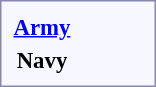<table style="border:1px solid #8888aa; background-color:#f7f8ff; padding:5px; font-size:95%; margin: 0px 12px 12px 0px;">
<tr style="text-align:center;">
<th rowspan=2> <a href='#'>Army</a></th>
<td colspan=2 rowspan=2></td>
<td colspan=2></td>
<td colspan=2></td>
<td colspan=2></td>
<td colspan=2 rowspan=2></td>
<td colspan=2></td>
<td colspan=2></td>
<td colspan=2></td>
<td colspan=2></td>
<td colspan=3></td>
<td colspan=3></td>
<td colspan=12 rowspan=2></td>
</tr>
<tr style="text-align:center;">
<td colspan=2></td>
<td colspan=2></td>
<td colspan=2></td>
<td colspan=2></td>
<td colspan=2></td>
<td colspan=2></td>
<td colspan=2></td>
<td colspan=3></td>
<td colspan=3></td>
</tr>
<tr style="text-align:center;">
<th rowspan=2> Navy</th>
<td colspan=2 rowspan=2></td>
<td colspan=2></td>
<td colspan=2></td>
<td colspan=2></td>
<td colspan=2></td>
<td colspan=2 rowspan=2></td>
<td colspan=2></td>
<td colspan=2></td>
<td colspan=2 rowspan=2></td>
<td colspan=3></td>
<td colspan=3></td>
<td colspan=12></td>
</tr>
<tr style="text-align:center;">
<td colspan=2></td>
<td colspan=2></td>
<td colspan=2></td>
<td colspan=2></td>
<td colspan=2></td>
<td colspan=2></td>
<td colspan=3></td>
<td colspan=3></td>
<td colspan=12></td>
</tr>
</table>
